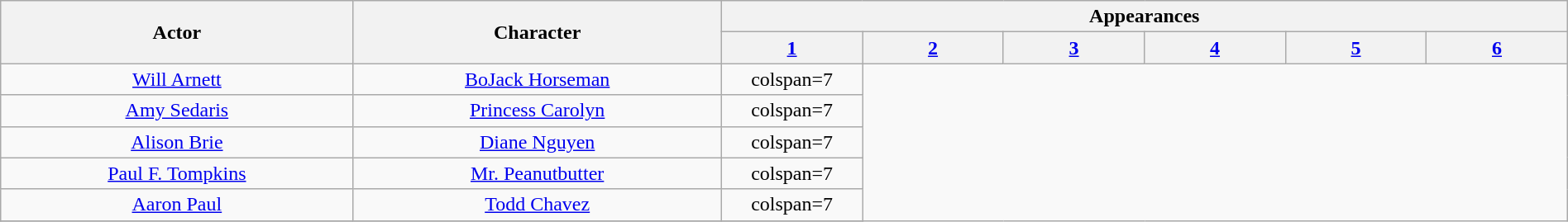<table class="wikitable" style="text-align:center;" width="100%">
<tr>
<th rowspan="2" scope="col">Actor</th>
<th rowspan="2" scope="col">Character</th>
<th colspan="7" scope="col" width="54%">Appearances</th>
</tr>
<tr>
<th scope="col" width="9%"><a href='#'>1</a></th>
<th scope="col" width="9%"><a href='#'>2</a></th>
<th scope="col" width="9%"><a href='#'>3</a></th>
<th scope="col" width="9%"><a href='#'>4</a></th>
<th scope="col" width="9%"><a href='#'>5</a></th>
<th scope="col" width="9%"><a href='#'>6</a></th>
</tr>
<tr>
<td><a href='#'>Will Arnett</a></td>
<td><a href='#'>BoJack Horseman</a></td>
<td>colspan=7 </td>
</tr>
<tr>
<td><a href='#'>Amy Sedaris</a></td>
<td><a href='#'>Princess Carolyn</a></td>
<td>colspan=7 </td>
</tr>
<tr>
<td><a href='#'>Alison Brie</a></td>
<td><a href='#'>Diane Nguyen</a></td>
<td>colspan=7 </td>
</tr>
<tr>
<td><a href='#'>Paul F. Tompkins</a></td>
<td><a href='#'>Mr. Peanutbutter</a></td>
<td>colspan=7 </td>
</tr>
<tr>
<td><a href='#'>Aaron Paul</a></td>
<td><a href='#'>Todd Chavez</a></td>
<td>colspan=7 </td>
</tr>
<tr>
</tr>
</table>
